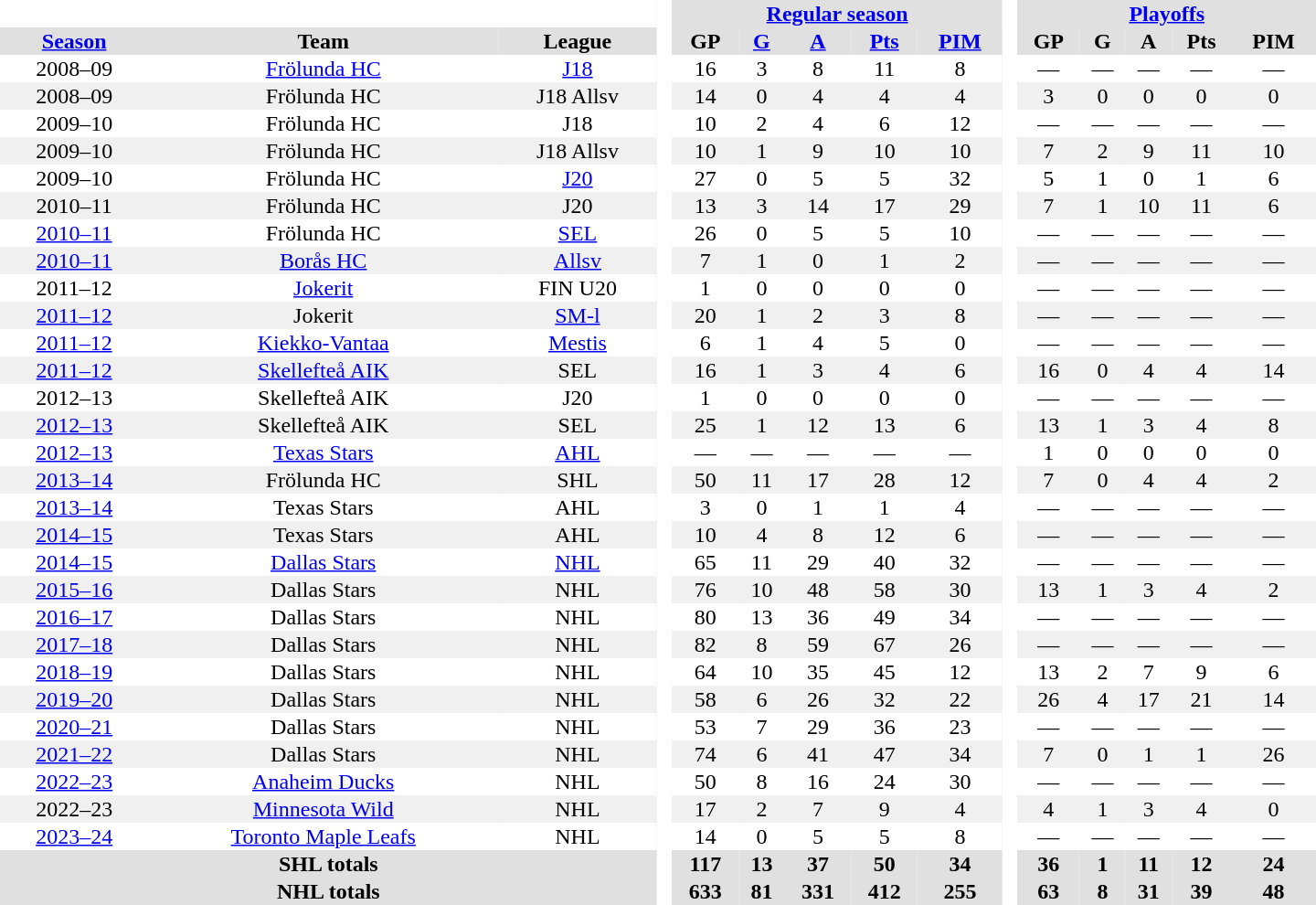<table border="0" cellpadding="1" cellspacing="0" style="text-align:center; width:60em;">
<tr style="background:#e0e0e0;">
<th colspan="3"  bgcolor="#ffffff"> </th>
<th rowspan="99" bgcolor="#ffffff"> </th>
<th colspan="5"><a href='#'>Regular season</a></th>
<th rowspan="99" bgcolor="#ffffff"> </th>
<th colspan="5"><a href='#'>Playoffs</a></th>
</tr>
<tr style="background:#e0e0e0;">
<th><a href='#'>Season</a></th>
<th>Team</th>
<th>League</th>
<th>GP</th>
<th><a href='#'>G</a></th>
<th><a href='#'>A</a></th>
<th><a href='#'>Pts</a></th>
<th><a href='#'>PIM</a></th>
<th>GP</th>
<th>G</th>
<th>A</th>
<th>Pts</th>
<th>PIM</th>
</tr>
<tr>
<td>2008–09</td>
<td><a href='#'>Frölunda HC</a></td>
<td><a href='#'>J18</a></td>
<td>16</td>
<td>3</td>
<td>8</td>
<td>11</td>
<td>8</td>
<td>—</td>
<td>—</td>
<td>—</td>
<td>—</td>
<td>—</td>
</tr>
<tr bgcolor="#f0f0f0">
<td>2008–09</td>
<td>Frölunda HC</td>
<td>J18 Allsv</td>
<td>14</td>
<td>0</td>
<td>4</td>
<td>4</td>
<td>4</td>
<td>3</td>
<td>0</td>
<td>0</td>
<td>0</td>
<td>0</td>
</tr>
<tr>
<td>2009–10</td>
<td>Frölunda HC</td>
<td>J18</td>
<td>10</td>
<td>2</td>
<td>4</td>
<td>6</td>
<td>12</td>
<td>—</td>
<td>—</td>
<td>—</td>
<td>—</td>
<td>—</td>
</tr>
<tr bgcolor="#f0f0f0">
<td>2009–10</td>
<td>Frölunda HC</td>
<td>J18 Allsv</td>
<td>10</td>
<td>1</td>
<td>9</td>
<td>10</td>
<td>10</td>
<td>7</td>
<td>2</td>
<td>9</td>
<td>11</td>
<td>10</td>
</tr>
<tr>
<td>2009–10</td>
<td>Frölunda HC</td>
<td><a href='#'>J20</a></td>
<td>27</td>
<td>0</td>
<td>5</td>
<td>5</td>
<td>32</td>
<td>5</td>
<td>1</td>
<td>0</td>
<td>1</td>
<td>6</td>
</tr>
<tr bgcolor="#f0f0f0">
<td>2010–11</td>
<td>Frölunda HC</td>
<td>J20</td>
<td>13</td>
<td>3</td>
<td>14</td>
<td>17</td>
<td>29</td>
<td>7</td>
<td>1</td>
<td>10</td>
<td>11</td>
<td>6</td>
</tr>
<tr>
<td><a href='#'>2010–11</a></td>
<td>Frölunda HC</td>
<td><a href='#'>SEL</a></td>
<td>26</td>
<td>0</td>
<td>5</td>
<td>5</td>
<td>10</td>
<td>—</td>
<td>—</td>
<td>—</td>
<td>—</td>
<td>—</td>
</tr>
<tr bgcolor="#f0f0f0">
<td><a href='#'>2010–11</a></td>
<td><a href='#'>Borås HC</a></td>
<td><a href='#'>Allsv</a></td>
<td>7</td>
<td>1</td>
<td>0</td>
<td>1</td>
<td>2</td>
<td>—</td>
<td>—</td>
<td>—</td>
<td>—</td>
<td>—</td>
</tr>
<tr>
<td>2011–12</td>
<td><a href='#'>Jokerit</a></td>
<td>FIN U20</td>
<td>1</td>
<td>0</td>
<td>0</td>
<td>0</td>
<td>0</td>
<td>—</td>
<td>—</td>
<td>—</td>
<td>—</td>
<td>—</td>
</tr>
<tr bgcolor="#f0f0f0">
<td><a href='#'>2011–12</a></td>
<td>Jokerit</td>
<td><a href='#'>SM-l</a></td>
<td>20</td>
<td>1</td>
<td>2</td>
<td>3</td>
<td>8</td>
<td>—</td>
<td>—</td>
<td>—</td>
<td>—</td>
<td>—</td>
</tr>
<tr>
<td><a href='#'>2011–12</a></td>
<td><a href='#'>Kiekko-Vantaa</a></td>
<td><a href='#'>Mestis</a></td>
<td>6</td>
<td>1</td>
<td>4</td>
<td>5</td>
<td>0</td>
<td>—</td>
<td>—</td>
<td>—</td>
<td>—</td>
<td>—</td>
</tr>
<tr bgcolor="#f0f0f0">
<td><a href='#'>2011–12</a></td>
<td><a href='#'>Skellefteå AIK</a></td>
<td>SEL</td>
<td>16</td>
<td>1</td>
<td>3</td>
<td>4</td>
<td>6</td>
<td>16</td>
<td>0</td>
<td>4</td>
<td>4</td>
<td>14</td>
</tr>
<tr>
<td>2012–13</td>
<td>Skellefteå AIK</td>
<td>J20</td>
<td>1</td>
<td>0</td>
<td>0</td>
<td>0</td>
<td>0</td>
<td>—</td>
<td>—</td>
<td>—</td>
<td>—</td>
<td>—</td>
</tr>
<tr bgcolor="#f0f0f0">
<td><a href='#'>2012–13</a></td>
<td>Skellefteå AIK</td>
<td>SEL</td>
<td>25</td>
<td>1</td>
<td>12</td>
<td>13</td>
<td>6</td>
<td>13</td>
<td>1</td>
<td>3</td>
<td>4</td>
<td>8</td>
</tr>
<tr>
<td><a href='#'>2012–13</a></td>
<td><a href='#'>Texas Stars</a></td>
<td><a href='#'>AHL</a></td>
<td>—</td>
<td>—</td>
<td>—</td>
<td>—</td>
<td>—</td>
<td>1</td>
<td>0</td>
<td>0</td>
<td>0</td>
<td>0</td>
</tr>
<tr bgcolor="#f0f0f0">
<td><a href='#'>2013–14</a></td>
<td>Frölunda HC</td>
<td>SHL</td>
<td>50</td>
<td>11</td>
<td>17</td>
<td>28</td>
<td>12</td>
<td>7</td>
<td>0</td>
<td>4</td>
<td>4</td>
<td>2</td>
</tr>
<tr>
<td><a href='#'>2013–14</a></td>
<td>Texas Stars</td>
<td>AHL</td>
<td>3</td>
<td>0</td>
<td>1</td>
<td>1</td>
<td>4</td>
<td>—</td>
<td>—</td>
<td>—</td>
<td>—</td>
<td>—</td>
</tr>
<tr bgcolor="#f0f0f0">
<td><a href='#'>2014–15</a></td>
<td>Texas Stars</td>
<td>AHL</td>
<td>10</td>
<td>4</td>
<td>8</td>
<td>12</td>
<td>6</td>
<td>—</td>
<td>—</td>
<td>—</td>
<td>—</td>
<td>—</td>
</tr>
<tr>
<td><a href='#'>2014–15</a></td>
<td><a href='#'>Dallas Stars</a></td>
<td><a href='#'>NHL</a></td>
<td>65</td>
<td>11</td>
<td>29</td>
<td>40</td>
<td>32</td>
<td>—</td>
<td>—</td>
<td>—</td>
<td>—</td>
<td>—</td>
</tr>
<tr bgcolor="#f0f0f0">
<td><a href='#'>2015–16</a></td>
<td>Dallas  Stars</td>
<td>NHL</td>
<td>76</td>
<td>10</td>
<td>48</td>
<td>58</td>
<td>30</td>
<td>13</td>
<td>1</td>
<td>3</td>
<td>4</td>
<td>2</td>
</tr>
<tr>
<td><a href='#'>2016–17</a></td>
<td>Dallas Stars</td>
<td>NHL</td>
<td>80</td>
<td>13</td>
<td>36</td>
<td>49</td>
<td>34</td>
<td>—</td>
<td>—</td>
<td>—</td>
<td>—</td>
<td>—</td>
</tr>
<tr bgcolor="#f0f0f0">
<td><a href='#'>2017–18</a></td>
<td>Dallas Stars</td>
<td>NHL</td>
<td>82</td>
<td>8</td>
<td>59</td>
<td>67</td>
<td>26</td>
<td>—</td>
<td>—</td>
<td>—</td>
<td>—</td>
<td>—</td>
</tr>
<tr>
<td><a href='#'>2018–19</a></td>
<td>Dallas Stars</td>
<td>NHL</td>
<td>64</td>
<td>10</td>
<td>35</td>
<td>45</td>
<td>12</td>
<td>13</td>
<td>2</td>
<td>7</td>
<td>9</td>
<td>6</td>
</tr>
<tr bgcolor="#f0f0f0">
<td><a href='#'>2019–20</a></td>
<td>Dallas Stars</td>
<td>NHL</td>
<td>58</td>
<td>6</td>
<td>26</td>
<td>32</td>
<td>22</td>
<td>26</td>
<td>4</td>
<td>17</td>
<td>21</td>
<td>14</td>
</tr>
<tr>
<td><a href='#'>2020–21</a></td>
<td>Dallas Stars</td>
<td>NHL</td>
<td>53</td>
<td>7</td>
<td>29</td>
<td>36</td>
<td>23</td>
<td>—</td>
<td>—</td>
<td>—</td>
<td>—</td>
<td>—</td>
</tr>
<tr bgcolor="#f0f0f0">
<td><a href='#'>2021–22</a></td>
<td>Dallas Stars</td>
<td>NHL</td>
<td>74</td>
<td>6</td>
<td>41</td>
<td>47</td>
<td>34</td>
<td>7</td>
<td>0</td>
<td>1</td>
<td>1</td>
<td>26</td>
</tr>
<tr>
<td><a href='#'>2022–23</a></td>
<td><a href='#'>Anaheim Ducks</a></td>
<td>NHL</td>
<td>50</td>
<td>8</td>
<td>16</td>
<td>24</td>
<td>30</td>
<td>—</td>
<td>—</td>
<td>—</td>
<td>—</td>
<td>—</td>
</tr>
<tr bgcolor="#f0f0f0">
<td>2022–23</td>
<td><a href='#'>Minnesota Wild</a></td>
<td>NHL</td>
<td>17</td>
<td>2</td>
<td>7</td>
<td>9</td>
<td>4</td>
<td>4</td>
<td>1</td>
<td>3</td>
<td>4</td>
<td>0</td>
</tr>
<tr>
<td><a href='#'>2023–24</a></td>
<td><a href='#'>Toronto Maple Leafs</a></td>
<td>NHL</td>
<td>14</td>
<td>0</td>
<td>5</td>
<td>5</td>
<td>8</td>
<td>—</td>
<td>—</td>
<td>—</td>
<td>—</td>
<td>—</td>
</tr>
<tr>
</tr>
<tr bgcolor="#e0e0e0">
<th colspan="3">SHL totals</th>
<th>117</th>
<th>13</th>
<th>37</th>
<th>50</th>
<th>34</th>
<th>36</th>
<th>1</th>
<th>11</th>
<th>12</th>
<th>24</th>
</tr>
<tr bgcolor="#e0e0e0">
<th colspan="3">NHL totals</th>
<th>633</th>
<th>81</th>
<th>331</th>
<th>412</th>
<th>255</th>
<th>63</th>
<th>8</th>
<th>31</th>
<th>39</th>
<th>48</th>
</tr>
</table>
